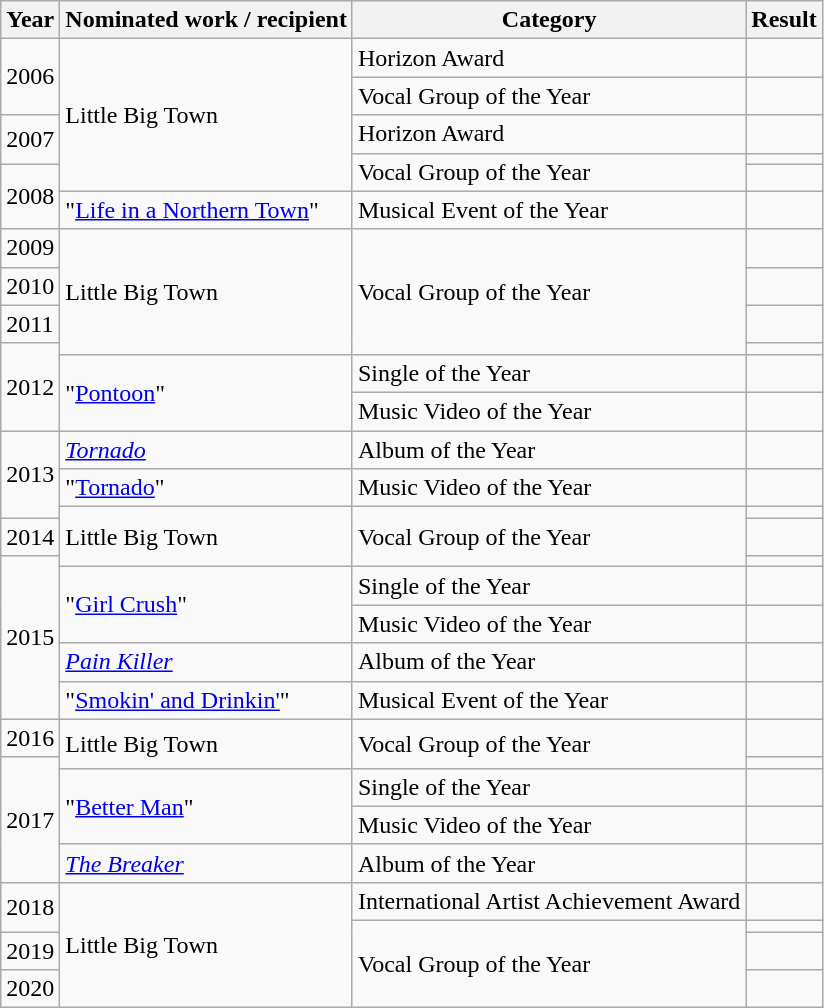<table class="wikitable">
<tr>
<th>Year</th>
<th>Nominated work / recipient</th>
<th>Category</th>
<th>Result</th>
</tr>
<tr>
<td rowspan="2">2006</td>
<td rowspan="5">Little Big Town</td>
<td>Horizon Award</td>
<td></td>
</tr>
<tr>
<td>Vocal Group of the Year</td>
<td></td>
</tr>
<tr>
<td rowspan="2">2007</td>
<td>Horizon Award</td>
<td></td>
</tr>
<tr>
<td rowspan="2">Vocal Group of the Year</td>
<td></td>
</tr>
<tr>
<td rowspan="2">2008</td>
<td></td>
</tr>
<tr>
<td>"<a href='#'>Life in a Northern Town</a>"</td>
<td>Musical Event of the Year</td>
<td></td>
</tr>
<tr>
<td>2009</td>
<td rowspan="4">Little Big Town</td>
<td rowspan="4">Vocal Group of the Year</td>
<td></td>
</tr>
<tr>
<td>2010</td>
<td></td>
</tr>
<tr>
<td>2011</td>
<td></td>
</tr>
<tr>
<td rowspan="3">2012</td>
<td></td>
</tr>
<tr>
<td rowspan="2">"<a href='#'>Pontoon</a>"</td>
<td>Single of the Year</td>
<td></td>
</tr>
<tr>
<td>Music Video of the Year</td>
<td></td>
</tr>
<tr>
<td rowspan="3">2013</td>
<td><em><a href='#'>Tornado</a></em></td>
<td>Album of the Year</td>
<td></td>
</tr>
<tr>
<td>"<a href='#'>Tornado</a>"</td>
<td>Music Video of the Year</td>
<td></td>
</tr>
<tr>
<td rowspan="3">Little Big Town</td>
<td rowspan="3">Vocal Group of the Year</td>
<td></td>
</tr>
<tr>
<td>2014</td>
<td></td>
</tr>
<tr>
<td rowspan="5">2015</td>
<td></td>
</tr>
<tr>
<td rowspan="2">"<a href='#'>Girl Crush</a>"</td>
<td>Single of the Year</td>
<td></td>
</tr>
<tr>
<td>Music Video of the Year</td>
<td></td>
</tr>
<tr>
<td><em><a href='#'>Pain Killer</a></em></td>
<td>Album of the Year</td>
<td></td>
</tr>
<tr>
<td>"<a href='#'>Smokin' and Drinkin'</a>" </td>
<td>Musical Event of the Year</td>
<td></td>
</tr>
<tr>
<td>2016</td>
<td rowspan="2">Little Big Town</td>
<td rowspan="2">Vocal Group of the Year</td>
<td></td>
</tr>
<tr>
<td rowspan="4">2017</td>
<td></td>
</tr>
<tr>
<td rowspan="2">"<a href='#'>Better Man</a>"</td>
<td>Single of the Year</td>
<td></td>
</tr>
<tr>
<td>Music Video of the Year</td>
<td></td>
</tr>
<tr>
<td><em><a href='#'>The Breaker</a></em></td>
<td>Album of the Year</td>
<td></td>
</tr>
<tr>
<td rowspan=2>2018</td>
<td rowspan=4>Little Big Town</td>
<td>International Artist Achievement Award</td>
<td></td>
</tr>
<tr>
<td rowspan=3>Vocal Group of the Year</td>
<td></td>
</tr>
<tr>
<td>2019</td>
<td></td>
</tr>
<tr>
<td>2020</td>
<td></td>
</tr>
</table>
